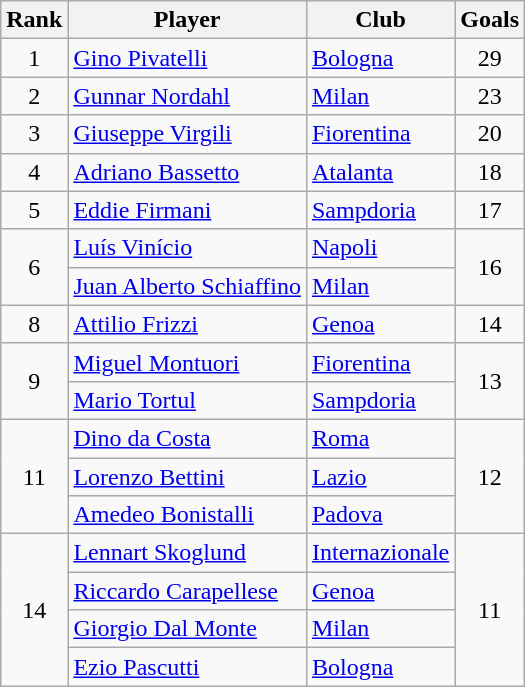<table class="wikitable" style="text-align:center">
<tr>
<th>Rank</th>
<th>Player</th>
<th>Club</th>
<th>Goals</th>
</tr>
<tr>
<td>1</td>
<td align="left"> <a href='#'>Gino Pivatelli</a></td>
<td align="left"><a href='#'>Bologna</a></td>
<td>29</td>
</tr>
<tr>
<td>2</td>
<td align="left"> <a href='#'>Gunnar Nordahl</a></td>
<td align="left"><a href='#'>Milan</a></td>
<td>23</td>
</tr>
<tr>
<td>3</td>
<td align="left"> <a href='#'>Giuseppe Virgili</a></td>
<td align="left"><a href='#'>Fiorentina</a></td>
<td>20</td>
</tr>
<tr>
<td>4</td>
<td align="left"> <a href='#'>Adriano Bassetto</a></td>
<td align="left"><a href='#'>Atalanta</a></td>
<td>18</td>
</tr>
<tr>
<td>5</td>
<td align="left"> <a href='#'>Eddie Firmani</a></td>
<td align="left"><a href='#'>Sampdoria</a></td>
<td>17</td>
</tr>
<tr>
<td rowspan="2">6</td>
<td align="left"> <a href='#'>Luís Vinício</a></td>
<td align="left"><a href='#'>Napoli</a></td>
<td rowspan="2">16</td>
</tr>
<tr>
<td align="left">  <a href='#'>Juan Alberto Schiaffino</a></td>
<td align="left"><a href='#'>Milan</a></td>
</tr>
<tr>
<td>8</td>
<td align="left"> <a href='#'>Attilio Frizzi</a></td>
<td align="left"><a href='#'>Genoa</a></td>
<td>14</td>
</tr>
<tr>
<td rowspan="2">9</td>
<td align="left">  <a href='#'>Miguel Montuori</a></td>
<td align="left"><a href='#'>Fiorentina</a></td>
<td rowspan="2">13</td>
</tr>
<tr>
<td align="left"> <a href='#'>Mario Tortul</a></td>
<td align="left"><a href='#'>Sampdoria</a></td>
</tr>
<tr>
<td rowspan="3">11</td>
<td align="left">  <a href='#'>Dino da Costa</a></td>
<td align="left"><a href='#'>Roma</a></td>
<td rowspan="3">12</td>
</tr>
<tr>
<td align="left"> <a href='#'>Lorenzo Bettini</a></td>
<td align="left"><a href='#'>Lazio</a></td>
</tr>
<tr>
<td align="left"> <a href='#'>Amedeo Bonistalli</a></td>
<td align="left"><a href='#'>Padova</a></td>
</tr>
<tr>
<td rowspan="4">14</td>
<td align="left"> <a href='#'>Lennart Skoglund</a></td>
<td align="left"><a href='#'>Internazionale</a></td>
<td rowspan="4">11</td>
</tr>
<tr>
<td align="left"> <a href='#'>Riccardo Carapellese</a></td>
<td align="left"><a href='#'>Genoa</a></td>
</tr>
<tr>
<td align="left"> <a href='#'>Giorgio Dal Monte</a></td>
<td align="left"><a href='#'>Milan</a></td>
</tr>
<tr>
<td align="left"> <a href='#'>Ezio Pascutti</a></td>
<td align="left"><a href='#'>Bologna</a></td>
</tr>
</table>
